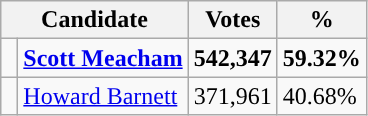<table class="wikitable">
<tr>
<th colspan="2" rowspan="1" align="center" valign="top"><strong>Candidate</strong></th>
<th valign="top"><strong>Votes</strong></th>
<th valign="top"><strong>%</strong></th>
</tr>
<tr>
<td style="background-color:"> </td>
<td><strong><a href='#'>Scott Meacham</a></strong></td>
<td><strong>542,347</strong></td>
<td><strong>59.32%</strong></td>
</tr>
<tr>
<td style="background-color:"> </td>
<td><a href='#'>Howard Barnett</a></td>
<td>371,961</td>
<td>40.68%</td>
</tr>
</table>
